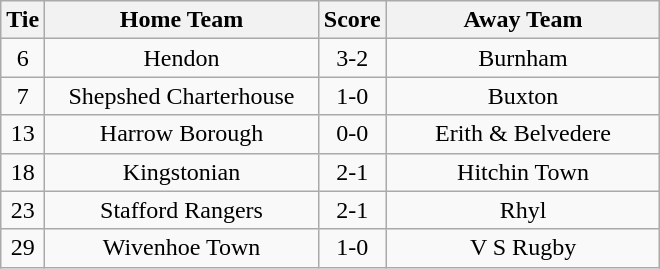<table class="wikitable" style="text-align:center;">
<tr>
<th width=20>Tie</th>
<th width=175>Home Team</th>
<th width=20>Score</th>
<th width=175>Away Team</th>
</tr>
<tr>
<td>6</td>
<td>Hendon</td>
<td>3-2</td>
<td>Burnham</td>
</tr>
<tr>
<td>7</td>
<td>Shepshed Charterhouse</td>
<td>1-0</td>
<td>Buxton</td>
</tr>
<tr>
<td>13</td>
<td>Harrow Borough</td>
<td>0-0</td>
<td>Erith & Belvedere</td>
</tr>
<tr>
<td>18</td>
<td>Kingstonian</td>
<td>2-1</td>
<td>Hitchin Town</td>
</tr>
<tr>
<td>23</td>
<td>Stafford Rangers</td>
<td>2-1</td>
<td>Rhyl</td>
</tr>
<tr>
<td>29</td>
<td>Wivenhoe Town</td>
<td>1-0</td>
<td>V S Rugby</td>
</tr>
</table>
